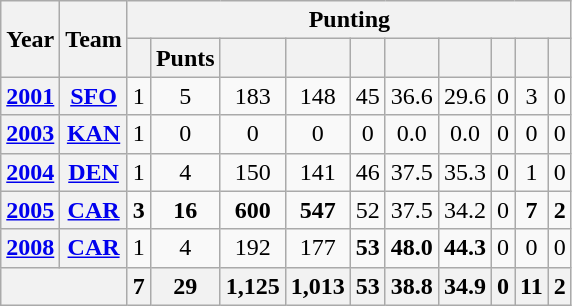<table class=wikitable style="text-align:center;">
<tr>
<th rowspan="2">Year</th>
<th rowspan="2">Team</th>
<th colspan="10">Punting</th>
</tr>
<tr>
<th></th>
<th>Punts</th>
<th></th>
<th></th>
<th></th>
<th></th>
<th></th>
<th></th>
<th></th>
<th></th>
</tr>
<tr>
<th><a href='#'>2001</a></th>
<th><a href='#'>SFO</a></th>
<td>1</td>
<td>5</td>
<td>183</td>
<td>148</td>
<td>45</td>
<td>36.6</td>
<td>29.6</td>
<td>0</td>
<td>3</td>
<td>0</td>
</tr>
<tr>
<th><a href='#'>2003</a></th>
<th><a href='#'>KAN</a></th>
<td>1</td>
<td>0</td>
<td>0</td>
<td>0</td>
<td>0</td>
<td>0.0</td>
<td>0.0</td>
<td>0</td>
<td>0</td>
<td>0</td>
</tr>
<tr>
<th><a href='#'>2004</a></th>
<th><a href='#'>DEN</a></th>
<td>1</td>
<td>4</td>
<td>150</td>
<td>141</td>
<td>46</td>
<td>37.5</td>
<td>35.3</td>
<td>0</td>
<td>1</td>
<td>0</td>
</tr>
<tr>
<th><a href='#'>2005</a></th>
<th><a href='#'>CAR</a></th>
<td><strong>3</strong></td>
<td><strong>16</strong></td>
<td><strong>600</strong></td>
<td><strong>547</strong></td>
<td>52</td>
<td>37.5</td>
<td>34.2</td>
<td>0</td>
<td><strong>7</strong></td>
<td><strong>2</strong></td>
</tr>
<tr>
<th><a href='#'>2008</a></th>
<th><a href='#'>CAR</a></th>
<td>1</td>
<td>4</td>
<td>192</td>
<td>177</td>
<td><strong>53</strong></td>
<td><strong>48.0</strong></td>
<td><strong>44.3</strong></td>
<td>0</td>
<td>0</td>
<td>0</td>
</tr>
<tr>
<th colspan="2"></th>
<th>7</th>
<th>29</th>
<th>1,125</th>
<th>1,013</th>
<th>53</th>
<th>38.8</th>
<th>34.9</th>
<th>0</th>
<th>11</th>
<th>2</th>
</tr>
</table>
